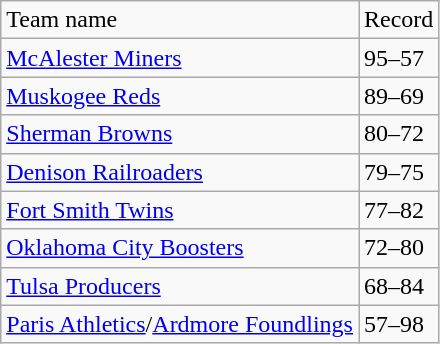<table class="wikitable">
<tr>
<td>Team name</td>
<td>Record</td>
</tr>
<tr>
<td><a href='#'>McAlester Miners</a></td>
<td>95–57</td>
</tr>
<tr>
<td><a href='#'>Muskogee Reds</a></td>
<td>89–69</td>
</tr>
<tr>
<td><a href='#'>Sherman Browns</a></td>
<td>80–72</td>
</tr>
<tr>
<td><a href='#'>Denison Railroaders</a></td>
<td>79–75</td>
</tr>
<tr>
<td><a href='#'>Fort Smith Twins</a></td>
<td>77–82</td>
</tr>
<tr>
<td><a href='#'>Oklahoma City Boosters</a></td>
<td>72–80</td>
</tr>
<tr>
<td><a href='#'>Tulsa Producers</a></td>
<td>68–84</td>
</tr>
<tr>
<td><a href='#'>Paris Athletics</a>/<a href='#'>Ardmore Foundlings</a></td>
<td>57–98</td>
</tr>
</table>
